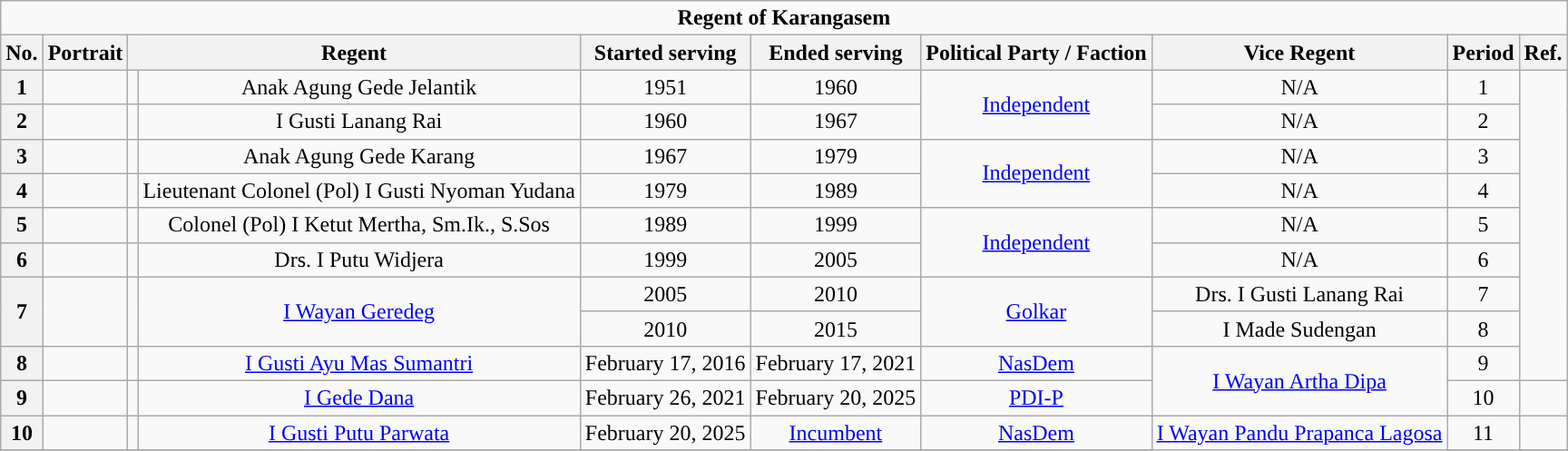<table class="wikitable"style="text-align:center;">
<tr style="background:#;"|>
<td colspan = "10"> <strong>Regent of Karangasem</strong> </td>
</tr>
<tr>
<th style="background:#;">No.</th>
<th style="background:#;">Portrait</th>
<th style="background:#;"colspan=2>Regent</th>
<th style="background:#;">Started serving</th>
<th style="background:#;">Ended serving</th>
<th style="background:#;">Political Party / Faction</th>
<th style="background:#;">Vice Regent</th>
<th style="background:#;">Period</th>
<th style="background:#;">Ref.</th>
</tr>
<tr>
<th>1</th>
<td></td>
<td style="background:"></td>
<td>Anak Agung Gede Jelantik</td>
<td>1951</td>
<td>1960</td>
<td rowspan="2"><a href='#'>Independent</a></td>
<td>N/A</td>
<td>1</td>
</tr>
<tr>
<th>2</th>
<td></td>
<td style="background:"></td>
<td>I Gusti Lanang Rai</td>
<td>1960</td>
<td>1967</td>
<td>N/A</td>
<td>2</td>
</tr>
<tr>
<th>3</th>
<td></td>
<td style="background:"></td>
<td>Anak Agung Gede Karang</td>
<td>1967</td>
<td>1979</td>
<td rowspan="2"><a href='#'>Independent</a></td>
<td>N/A</td>
<td>3</td>
</tr>
<tr>
<th>4</th>
<td></td>
<td style="background:"></td>
<td>Lieutenant Colonel (Pol) I Gusti Nyoman Yudana</td>
<td>1979</td>
<td>1989</td>
<td>N/A</td>
<td>4</td>
</tr>
<tr>
<th>5</th>
<td></td>
<td style="background:"></td>
<td>Colonel (Pol) I Ketut Mertha, Sm.Ik., S.Sos</td>
<td>1989</td>
<td>1999</td>
<td rowspan="2"><a href='#'>Independent</a></td>
<td>N/A</td>
<td>5</td>
</tr>
<tr>
<th>6</th>
<td></td>
<td style="background:"></td>
<td>Drs. I Putu Widjera</td>
<td>1999</td>
<td>2005</td>
<td>N/A</td>
<td>6</td>
</tr>
<tr>
<th rowspan="2">7</th>
<td rowspan="2"></td>
<td rowspan="2" style="background:"></td>
<td rowspan="2"><a href='#'>I Wayan Geredeg</a></td>
<td>2005</td>
<td>2010</td>
<td rowspan="2"><a href='#'>Golkar</a></td>
<td>Drs. I Gusti Lanang Rai</td>
<td>7</td>
</tr>
<tr>
<td>2010</td>
<td>2015</td>
<td>I Made Sudengan</td>
<td>8</td>
</tr>
<tr>
<th>8</th>
<td></td>
<td style="background:"></td>
<td><a href='#'>I Gusti Ayu Mas Sumantri</a></td>
<td>February 17, 2016</td>
<td>February 17, 2021</td>
<td><a href='#'>NasDem</a></td>
<td rowspan="2"><a href='#'>I Wayan Artha Dipa</a></td>
<td>9</td>
</tr>
<tr>
<th>9</th>
<td></td>
<td style="background:"></td>
<td><a href='#'>I Gede Dana</a></td>
<td>February 26, 2021</td>
<td>February 20, 2025</td>
<td><a href='#'>PDI-P</a></td>
<td>10</td>
<td></td>
</tr>
<tr>
<th>10</th>
<td></td>
<td style="background:"></td>
<td><a href='#'>I Gusti Putu Parwata</a></td>
<td>February 20, 2025</td>
<td><a href='#'>Incumbent</a></td>
<td><a href='#'>NasDem</a></td>
<td rowspan="2"><a href='#'>I Wayan Pandu Prapanca Lagosa</a></td>
<td>11</td>
<td></td>
</tr>
<tr>
</tr>
</table>
